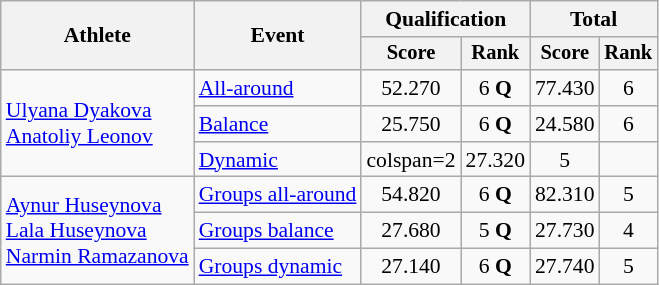<table class="wikitable" style="font-size:90%">
<tr>
<th rowspan=2>Athlete</th>
<th rowspan=2>Event</th>
<th colspan=2>Qualification</th>
<th colspan=2>Total</th>
</tr>
<tr style="font-size:95%">
<th>Score</th>
<th>Rank</th>
<th>Score</th>
<th>Rank</th>
</tr>
<tr align=center>
<td align=left rowspan=3><a href='#'>Ulyana Dyakova</a><br><a href='#'>Anatoliy Leonov</a></td>
<td align=left><a href='#'>All-around</a></td>
<td>52.270</td>
<td>6 <strong>Q</strong></td>
<td>77.430</td>
<td>6</td>
</tr>
<tr align=center>
<td align=left><a href='#'>Balance</a></td>
<td>25.750</td>
<td>6 <strong>Q</strong></td>
<td>24.580</td>
<td>6</td>
</tr>
<tr align=center>
<td align=left><a href='#'>Dynamic</a></td>
<td>colspan=2 </td>
<td>27.320</td>
<td>5</td>
</tr>
<tr align=center>
<td align=left rowspan=3><a href='#'>Aynur Huseynova</a><br><a href='#'>Lala Huseynova</a><br><a href='#'>Narmin Ramazanova</a></td>
<td align=left><a href='#'>Groups all-around</a></td>
<td>54.820</td>
<td>6 <strong>Q</strong></td>
<td>82.310</td>
<td>5</td>
</tr>
<tr align=center>
<td align=left><a href='#'>Groups balance</a></td>
<td>27.680</td>
<td>5 <strong>Q</strong></td>
<td>27.730</td>
<td>4</td>
</tr>
<tr align=center>
<td align=left><a href='#'>Groups dynamic</a></td>
<td>27.140</td>
<td>6 <strong>Q</strong></td>
<td>27.740</td>
<td>5</td>
</tr>
</table>
